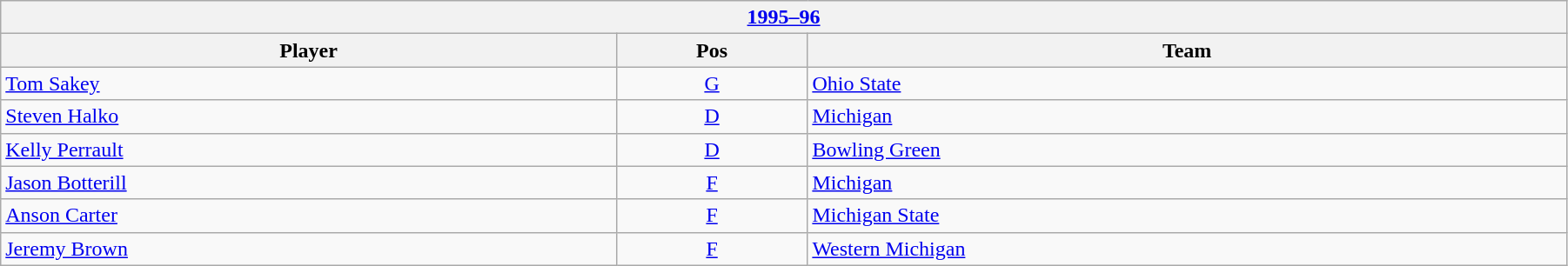<table class="wikitable" width=95%>
<tr>
<th colspan=3><a href='#'>1995–96</a></th>
</tr>
<tr>
<th>Player</th>
<th>Pos</th>
<th>Team</th>
</tr>
<tr>
<td><a href='#'>Tom Sakey</a></td>
<td style="text-align:center;"><a href='#'>G</a></td>
<td><a href='#'>Ohio State</a></td>
</tr>
<tr>
<td><a href='#'>Steven Halko</a></td>
<td style="text-align:center;"><a href='#'>D</a></td>
<td><a href='#'>Michigan</a></td>
</tr>
<tr>
<td><a href='#'>Kelly Perrault</a></td>
<td style="text-align:center;"><a href='#'>D</a></td>
<td><a href='#'>Bowling Green</a></td>
</tr>
<tr>
<td><a href='#'>Jason Botterill</a></td>
<td style="text-align:center;"><a href='#'>F</a></td>
<td><a href='#'>Michigan</a></td>
</tr>
<tr>
<td><a href='#'>Anson Carter</a></td>
<td style="text-align:center;"><a href='#'>F</a></td>
<td><a href='#'>Michigan State</a></td>
</tr>
<tr>
<td><a href='#'>Jeremy Brown</a></td>
<td style="text-align:center;"><a href='#'>F</a></td>
<td><a href='#'>Western Michigan</a></td>
</tr>
</table>
